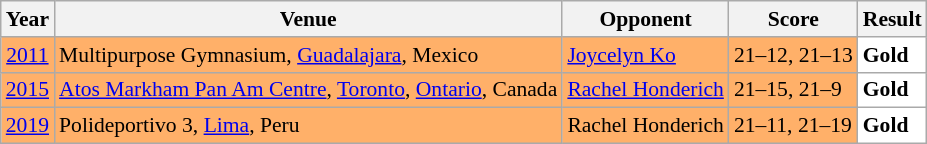<table class="sortable wikitable" style="font-size: 90%">
<tr>
<th>Year</th>
<th>Venue</th>
<th>Opponent</th>
<th>Score</th>
<th>Result</th>
</tr>
<tr style="background:#FFB069">
<td align="center"><a href='#'>2011</a></td>
<td align="left">Multipurpose Gymnasium, <a href='#'>Guadalajara</a>, Mexico</td>
<td align="left"> <a href='#'>Joycelyn Ko</a></td>
<td align="left">21–12, 21–13</td>
<td style="text-align:left; background:white"> <strong>Gold</strong></td>
</tr>
<tr style="background:#FFB069">
<td align="center"><a href='#'>2015</a></td>
<td align="left"><a href='#'>Atos Markham Pan Am Centre</a>, <a href='#'>Toronto</a>, <a href='#'>Ontario</a>, Canada</td>
<td align="left"> <a href='#'>Rachel Honderich</a></td>
<td align="left">21–15, 21–9</td>
<td style="text-align:left; background:white"> <strong>Gold</strong></td>
</tr>
<tr style="background:#FFB069">
<td align="center"><a href='#'>2019</a></td>
<td align="left">Polideportivo 3, <a href='#'>Lima</a>, Peru</td>
<td align="left"> Rachel Honderich</td>
<td align="left">21–11, 21–19</td>
<td style="text-align:left; background:white"> <strong>Gold</strong></td>
</tr>
</table>
